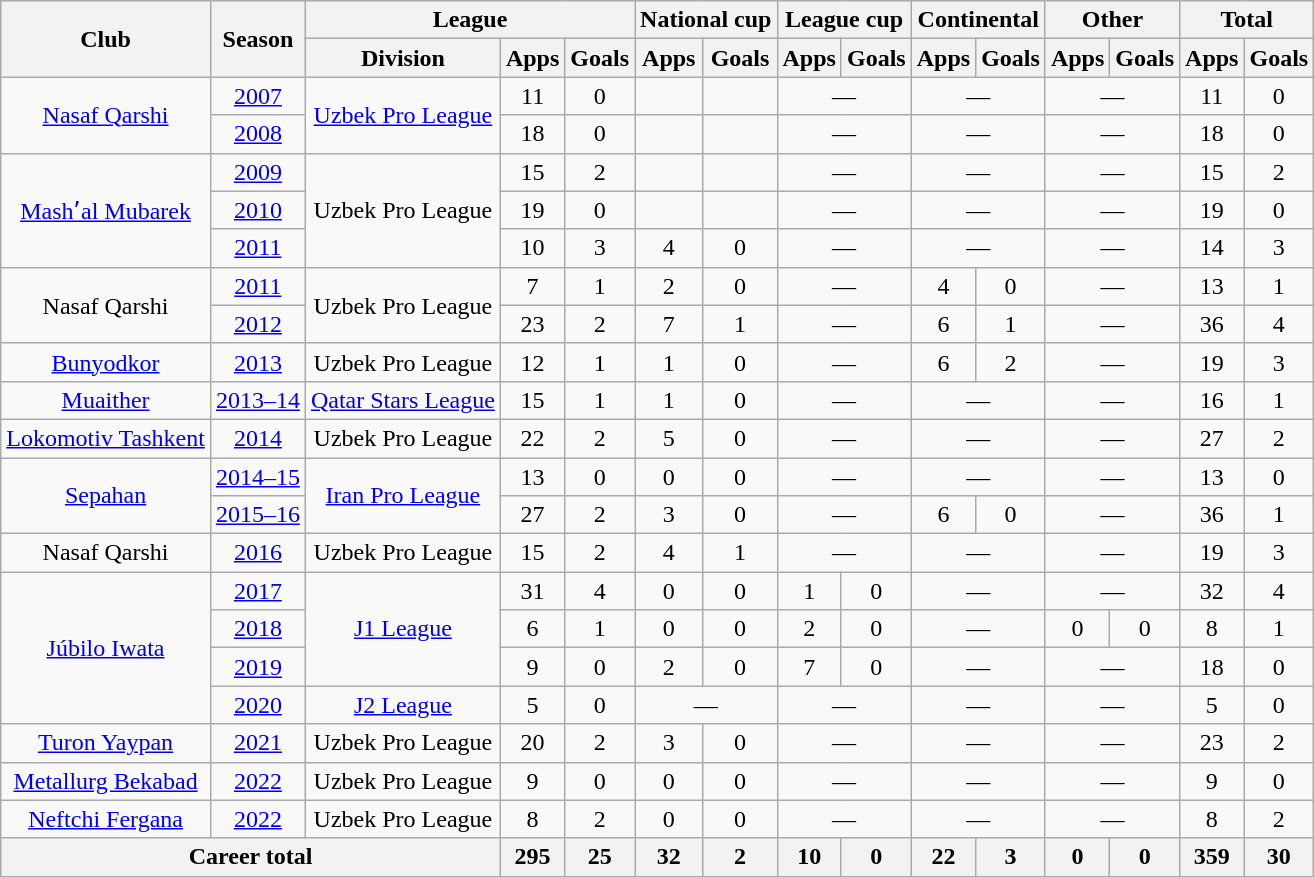<table class="wikitable" style="text-align:center">
<tr>
<th rowspan="2">Club</th>
<th rowspan="2">Season</th>
<th colspan="3">League</th>
<th colspan="2">National cup</th>
<th colspan="2">League cup</th>
<th colspan="2">Continental</th>
<th colspan="2">Other</th>
<th colspan="2">Total</th>
</tr>
<tr>
<th>Division</th>
<th>Apps</th>
<th>Goals</th>
<th>Apps</th>
<th>Goals</th>
<th>Apps</th>
<th>Goals</th>
<th>Apps</th>
<th>Goals</th>
<th>Apps</th>
<th>Goals</th>
<th>Apps</th>
<th>Goals</th>
</tr>
<tr>
<td rowspan="2"><a href='#'>Nasaf Qarshi</a></td>
<td><a href='#'>2007</a></td>
<td rowspan="2"><a href='#'>Uzbek Pro League</a></td>
<td>11</td>
<td>0</td>
<td></td>
<td></td>
<td colspan="2">—</td>
<td colspan="2">—</td>
<td colspan="2">—</td>
<td>11</td>
<td>0</td>
</tr>
<tr>
<td><a href='#'>2008</a></td>
<td>18</td>
<td>0</td>
<td></td>
<td></td>
<td colspan="2">—</td>
<td colspan="2">—</td>
<td colspan="2">—</td>
<td>18</td>
<td>0</td>
</tr>
<tr>
<td rowspan="3"><a href='#'>Mashʼal Mubarek</a></td>
<td><a href='#'>2009</a></td>
<td rowspan="3">Uzbek Pro League</td>
<td>15</td>
<td>2</td>
<td></td>
<td></td>
<td colspan="2">—</td>
<td colspan="2">—</td>
<td colspan="2">—</td>
<td>15</td>
<td>2</td>
</tr>
<tr>
<td><a href='#'>2010</a></td>
<td>19</td>
<td>0</td>
<td></td>
<td></td>
<td colspan="2">—</td>
<td colspan="2">—</td>
<td colspan="2">—</td>
<td>19</td>
<td>0</td>
</tr>
<tr>
<td><a href='#'>2011</a></td>
<td>10</td>
<td>3</td>
<td>4</td>
<td>0</td>
<td colspan="2">—</td>
<td colspan="2">—</td>
<td colspan="2">—</td>
<td>14</td>
<td>3</td>
</tr>
<tr>
<td rowspan="2">Nasaf Qarshi</td>
<td><a href='#'>2011</a></td>
<td rowspan="2">Uzbek Pro League</td>
<td>7</td>
<td>1</td>
<td>2</td>
<td>0</td>
<td colspan="2">—</td>
<td>4</td>
<td>0</td>
<td colspan="2">—</td>
<td>13</td>
<td>1</td>
</tr>
<tr>
<td><a href='#'>2012</a></td>
<td>23</td>
<td>2</td>
<td>7</td>
<td>1</td>
<td colspan="2">—</td>
<td>6</td>
<td>1</td>
<td colspan="2">—</td>
<td>36</td>
<td>4</td>
</tr>
<tr>
<td><a href='#'>Bunyodkor</a></td>
<td><a href='#'>2013</a></td>
<td>Uzbek Pro League</td>
<td>12</td>
<td>1</td>
<td>1</td>
<td>0</td>
<td colspan="2">—</td>
<td>6</td>
<td>2</td>
<td colspan="2">—</td>
<td>19</td>
<td>3</td>
</tr>
<tr>
<td><a href='#'>Muaither</a></td>
<td><a href='#'>2013–14</a></td>
<td><a href='#'>Qatar Stars League</a></td>
<td>15</td>
<td>1</td>
<td>1</td>
<td>0</td>
<td colspan="2">—</td>
<td colspan="2">—</td>
<td colspan="2">—</td>
<td>16</td>
<td>1</td>
</tr>
<tr>
<td><a href='#'>Lokomotiv Tashkent</a></td>
<td><a href='#'>2014</a></td>
<td>Uzbek Pro League</td>
<td>22</td>
<td>2</td>
<td>5</td>
<td>0</td>
<td colspan="2">—</td>
<td colspan="2">—</td>
<td colspan="2">—</td>
<td>27</td>
<td>2</td>
</tr>
<tr>
<td rowspan="2"><a href='#'>Sepahan</a></td>
<td><a href='#'>2014–15</a></td>
<td rowspan="2"><a href='#'>Iran Pro League</a></td>
<td>13</td>
<td>0</td>
<td>0</td>
<td>0</td>
<td colspan="2">—</td>
<td colspan="2">—</td>
<td colspan="2">—</td>
<td>13</td>
<td>0</td>
</tr>
<tr>
<td><a href='#'>2015–16</a></td>
<td>27</td>
<td>2</td>
<td>3</td>
<td>0</td>
<td colspan="2">—</td>
<td>6</td>
<td>0</td>
<td colspan="2">—</td>
<td>36</td>
<td>1</td>
</tr>
<tr>
<td>Nasaf Qarshi</td>
<td><a href='#'>2016</a></td>
<td>Uzbek Pro League</td>
<td>15</td>
<td>2</td>
<td>4</td>
<td>1</td>
<td colspan="2">—</td>
<td colspan="2">—</td>
<td colspan="2">—</td>
<td>19</td>
<td>3</td>
</tr>
<tr>
<td rowspan="4"><a href='#'>Júbilo Iwata</a></td>
<td><a href='#'>2017</a></td>
<td rowspan="3"><a href='#'>J1 League</a></td>
<td>31</td>
<td>4</td>
<td>0</td>
<td>0</td>
<td>1</td>
<td>0</td>
<td colspan="2">—</td>
<td colspan="2">—</td>
<td>32</td>
<td>4</td>
</tr>
<tr>
<td><a href='#'>2018</a></td>
<td>6</td>
<td>1</td>
<td>0</td>
<td>0</td>
<td>2</td>
<td>0</td>
<td colspan="2">—</td>
<td>0</td>
<td>0</td>
<td>8</td>
<td>1</td>
</tr>
<tr>
<td><a href='#'>2019</a></td>
<td>9</td>
<td>0</td>
<td>2</td>
<td>0</td>
<td>7</td>
<td>0</td>
<td colspan="2">—</td>
<td colspan="2">—</td>
<td>18</td>
<td>0</td>
</tr>
<tr>
<td><a href='#'>2020</a></td>
<td><a href='#'>J2 League</a></td>
<td>5</td>
<td>0</td>
<td colspan="2">—</td>
<td colspan="2">—</td>
<td colspan="2">—</td>
<td colspan="2">—</td>
<td>5</td>
<td>0</td>
</tr>
<tr>
<td><a href='#'>Turon Yaypan</a></td>
<td><a href='#'>2021</a></td>
<td>Uzbek Pro League</td>
<td>20</td>
<td>2</td>
<td>3</td>
<td>0</td>
<td colspan="2">—</td>
<td colspan="2">—</td>
<td colspan="2">—</td>
<td>23</td>
<td>2</td>
</tr>
<tr>
<td><a href='#'>Metallurg Bekabad</a></td>
<td><a href='#'>2022</a></td>
<td>Uzbek Pro League</td>
<td>9</td>
<td>0</td>
<td>0</td>
<td>0</td>
<td colspan="2">—</td>
<td colspan="2">—</td>
<td colspan="2">—</td>
<td>9</td>
<td>0</td>
</tr>
<tr>
<td><a href='#'>Neftchi Fergana</a></td>
<td><a href='#'>2022</a></td>
<td>Uzbek Pro League</td>
<td>8</td>
<td>2</td>
<td>0</td>
<td>0</td>
<td colspan="2">—</td>
<td colspan="2">—</td>
<td colspan="2">—</td>
<td>8</td>
<td>2</td>
</tr>
<tr>
<th colspan="3">Career total</th>
<th>295</th>
<th>25</th>
<th>32</th>
<th>2</th>
<th>10</th>
<th>0</th>
<th>22</th>
<th>3</th>
<th>0</th>
<th>0</th>
<th>359</th>
<th>30</th>
</tr>
</table>
